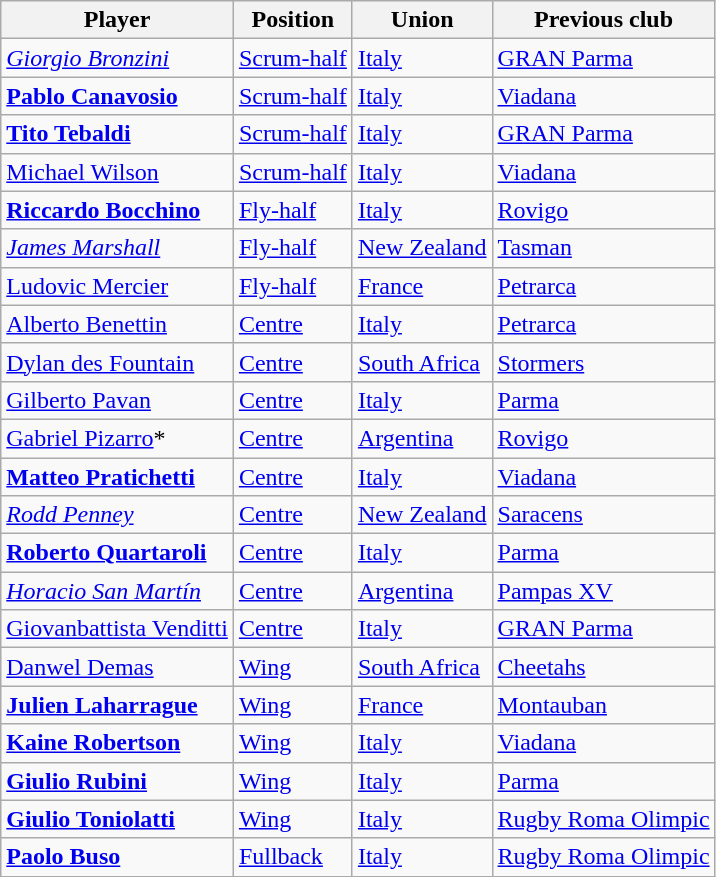<table class="wikitable sortable">
<tr>
<th>Player</th>
<th>Position</th>
<th>Union</th>
<th>Previous club</th>
</tr>
<tr>
<td><em><a href='#'>Giorgio Bronzini</a></em></td>
<td><a href='#'>Scrum-half</a></td>
<td> <a href='#'>Italy</a></td>
<td> <a href='#'>GRAN Parma</a></td>
</tr>
<tr>
<td><strong><a href='#'>Pablo Canavosio</a></strong></td>
<td><a href='#'>Scrum-half</a></td>
<td> <a href='#'>Italy</a></td>
<td> <a href='#'>Viadana</a></td>
</tr>
<tr>
<td><strong><a href='#'>Tito Tebaldi</a></strong></td>
<td><a href='#'>Scrum-half</a></td>
<td> <a href='#'>Italy</a></td>
<td> <a href='#'>GRAN Parma</a></td>
</tr>
<tr>
<td><a href='#'>Michael Wilson</a></td>
<td><a href='#'>Scrum-half</a></td>
<td> <a href='#'>Italy</a></td>
<td> <a href='#'>Viadana</a></td>
</tr>
<tr>
<td><strong><a href='#'>Riccardo Bocchino</a></strong></td>
<td><a href='#'>Fly-half</a></td>
<td> <a href='#'>Italy</a></td>
<td> <a href='#'>Rovigo</a></td>
</tr>
<tr>
<td><em><a href='#'>James Marshall</a></em></td>
<td><a href='#'>Fly-half</a></td>
<td> <a href='#'>New Zealand</a></td>
<td> <a href='#'>Tasman</a></td>
</tr>
<tr>
<td><a href='#'>Ludovic Mercier</a></td>
<td><a href='#'>Fly-half</a></td>
<td> <a href='#'>France</a></td>
<td> <a href='#'>Petrarca</a></td>
</tr>
<tr>
<td><a href='#'>Alberto Benettin</a></td>
<td><a href='#'>Centre</a></td>
<td> <a href='#'>Italy</a></td>
<td> <a href='#'>Petrarca</a></td>
</tr>
<tr>
<td><a href='#'>Dylan des Fountain</a></td>
<td><a href='#'>Centre</a></td>
<td> <a href='#'>South Africa</a></td>
<td> <a href='#'>Stormers</a></td>
</tr>
<tr>
<td><a href='#'>Gilberto Pavan</a></td>
<td><a href='#'>Centre</a></td>
<td> <a href='#'>Italy</a></td>
<td> <a href='#'>Parma</a></td>
</tr>
<tr>
<td><a href='#'>Gabriel Pizarro</a>*</td>
<td><a href='#'>Centre</a></td>
<td> <a href='#'>Argentina</a></td>
<td> <a href='#'>Rovigo</a></td>
</tr>
<tr>
<td><strong><a href='#'>Matteo Pratichetti</a></strong></td>
<td><a href='#'>Centre</a></td>
<td> <a href='#'>Italy</a></td>
<td> <a href='#'>Viadana</a></td>
</tr>
<tr>
<td><em><a href='#'>Rodd Penney</a></em></td>
<td><a href='#'>Centre</a></td>
<td> <a href='#'>New Zealand</a></td>
<td> <a href='#'>Saracens</a></td>
</tr>
<tr>
<td><strong><a href='#'>Roberto Quartaroli</a></strong></td>
<td><a href='#'>Centre</a></td>
<td> <a href='#'>Italy</a></td>
<td> <a href='#'>Parma</a></td>
</tr>
<tr>
<td><em><a href='#'>Horacio San Martín</a></em></td>
<td><a href='#'>Centre</a></td>
<td> <a href='#'>Argentina</a></td>
<td> <a href='#'>Pampas XV</a></td>
</tr>
<tr>
<td><a href='#'>Giovanbattista Venditti</a></td>
<td><a href='#'>Centre</a></td>
<td> <a href='#'>Italy</a></td>
<td> <a href='#'>GRAN Parma</a></td>
</tr>
<tr>
<td><a href='#'>Danwel Demas</a></td>
<td><a href='#'>Wing</a></td>
<td> <a href='#'>South Africa</a></td>
<td> <a href='#'>Cheetahs</a></td>
</tr>
<tr>
<td><strong><a href='#'>Julien Laharrague</a></strong></td>
<td><a href='#'>Wing</a></td>
<td> <a href='#'>France</a></td>
<td> <a href='#'>Montauban</a></td>
</tr>
<tr>
<td><strong><a href='#'>Kaine Robertson</a></strong></td>
<td><a href='#'>Wing</a></td>
<td> <a href='#'>Italy</a></td>
<td> <a href='#'>Viadana</a></td>
</tr>
<tr>
<td><strong><a href='#'>Giulio Rubini</a></strong></td>
<td><a href='#'>Wing</a></td>
<td> <a href='#'>Italy</a></td>
<td> <a href='#'>Parma</a></td>
</tr>
<tr>
<td><strong><a href='#'>Giulio Toniolatti</a></strong></td>
<td><a href='#'>Wing</a></td>
<td> <a href='#'>Italy</a></td>
<td> <a href='#'>Rugby Roma Olimpic</a></td>
</tr>
<tr>
<td><strong><a href='#'>Paolo Buso</a></strong></td>
<td><a href='#'>Fullback</a></td>
<td> <a href='#'>Italy</a></td>
<td> <a href='#'>Rugby Roma Olimpic</a></td>
</tr>
</table>
